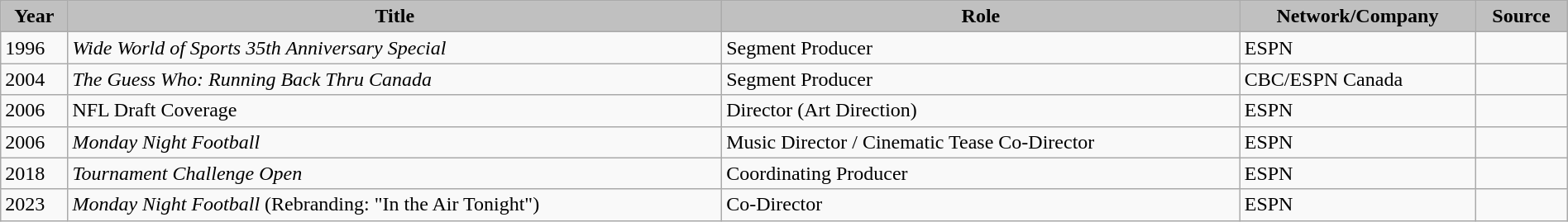<table class="wikitable" style="width: 100%; text-align: left; border: 1px solid #aaa;">
<tr>
<th style="background:#C0C0C0; color:#000;">Year</th>
<th style="background:#C0C0C0; color:#000;">Title</th>
<th style="background:#C0C0C0; color:#000;">Role</th>
<th style="background:#C0C0C0; color:#000;">Network/Company</th>
<th style="background:#C0C0C0; color:#000;">Source</th>
</tr>
<tr>
<td>1996</td>
<td><em>Wide World of Sports 35th Anniversary Special</em></td>
<td>Segment Producer</td>
<td>ESPN</td>
<td></td>
</tr>
<tr>
<td>2004</td>
<td><em>The Guess Who: Running Back Thru Canada</em></td>
<td>Segment Producer</td>
<td>CBC/ESPN Canada</td>
<td></td>
</tr>
<tr>
<td>2006</td>
<td>NFL Draft Coverage</td>
<td>Director (Art Direction)</td>
<td>ESPN</td>
<td></td>
</tr>
<tr>
<td>2006</td>
<td><em>Monday Night Football</em></td>
<td>Music Director / Cinematic Tease Co-Director</td>
<td>ESPN</td>
<td></td>
</tr>
<tr>
<td>2018</td>
<td><em>Tournament Challenge Open</em></td>
<td>Coordinating Producer</td>
<td>ESPN</td>
<td></td>
</tr>
<tr>
<td>2023</td>
<td><em>Monday Night Football</em> (Rebranding: "In the Air Tonight")</td>
<td>Co-Director</td>
<td>ESPN</td>
<td></td>
</tr>
</table>
